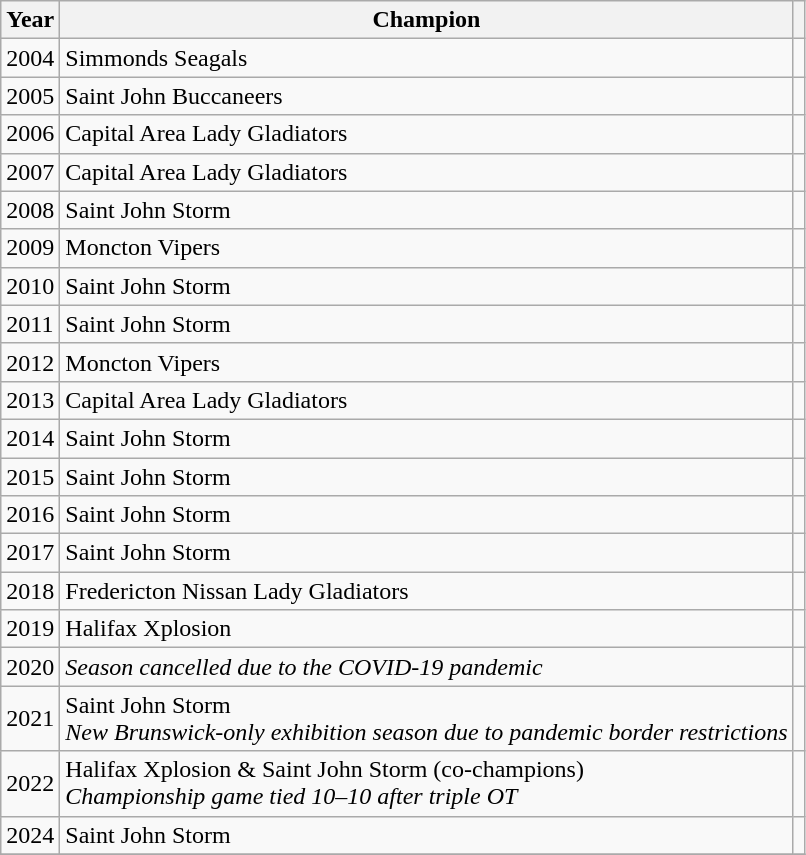<table class="wikitable">
<tr>
<th>Year</th>
<th>Champion</th>
<th></th>
</tr>
<tr>
<td>2004</td>
<td>Simmonds Seagals</td>
<td></td>
</tr>
<tr>
<td>2005</td>
<td>Saint John Buccaneers</td>
<td></td>
</tr>
<tr>
<td>2006</td>
<td>Capital Area Lady Gladiators</td>
<td></td>
</tr>
<tr>
<td>2007</td>
<td>Capital Area Lady Gladiators</td>
<td></td>
</tr>
<tr>
<td>2008</td>
<td>Saint John Storm</td>
<td></td>
</tr>
<tr>
<td>2009</td>
<td>Moncton Vipers</td>
<td></td>
</tr>
<tr>
<td>2010</td>
<td>Saint John Storm</td>
<td></td>
</tr>
<tr>
<td>2011</td>
<td>Saint John Storm</td>
<td></td>
</tr>
<tr>
<td>2012</td>
<td>Moncton Vipers</td>
<td></td>
</tr>
<tr>
<td>2013</td>
<td>Capital Area Lady Gladiators</td>
<td></td>
</tr>
<tr>
<td>2014</td>
<td>Saint John Storm</td>
<td></td>
</tr>
<tr>
<td>2015</td>
<td>Saint John Storm</td>
<td></td>
</tr>
<tr>
<td>2016</td>
<td>Saint John Storm</td>
<td></td>
</tr>
<tr>
<td>2017</td>
<td>Saint John Storm</td>
<td></td>
</tr>
<tr>
<td>2018</td>
<td>Fredericton Nissan Lady Gladiators</td>
<td></td>
</tr>
<tr>
<td>2019</td>
<td>Halifax Xplosion</td>
<td></td>
</tr>
<tr>
<td>2020</td>
<td><em>Season cancelled due to the COVID-19 pandemic</em></td>
<td></td>
</tr>
<tr>
<td>2021</td>
<td>Saint John Storm <br> <em>New Brunswick-only exhibition season due to pandemic border restrictions</em></td>
</tr>
<tr>
<td>2022</td>
<td>Halifax Xplosion & Saint John Storm (co-champions) <br> <em>Championship game tied 10–10 after triple OT</em></td>
<td></td>
</tr>
<tr>
<td>2024</td>
<td>Saint John Storm</td>
<td></td>
</tr>
<tr>
</tr>
</table>
